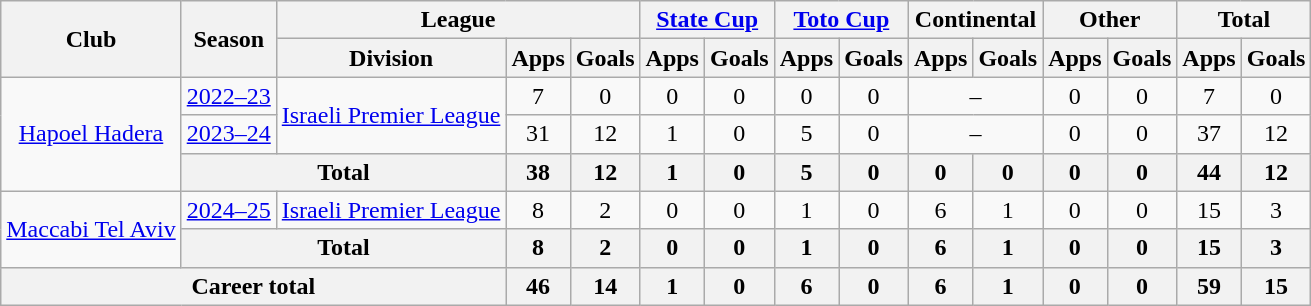<table class="wikitable" style="text-align: center">
<tr>
<th rowspan="2">Club</th>
<th rowspan="2">Season</th>
<th colspan="3">League</th>
<th colspan="2"><a href='#'>State Cup</a></th>
<th colspan="2"><a href='#'>Toto Cup</a></th>
<th colspan="2">Continental</th>
<th colspan="2">Other</th>
<th colspan="2">Total</th>
</tr>
<tr>
<th>Division</th>
<th>Apps</th>
<th>Goals</th>
<th>Apps</th>
<th>Goals</th>
<th>Apps</th>
<th>Goals</th>
<th>Apps</th>
<th>Goals</th>
<th>Apps</th>
<th>Goals</th>
<th>Apps</th>
<th>Goals</th>
</tr>
<tr>
<td rowspan="3"><a href='#'>Hapoel Hadera</a></td>
<td><a href='#'>2022–23</a></td>
<td rowspan="2"><a href='#'>Israeli Premier League</a></td>
<td>7</td>
<td>0</td>
<td>0</td>
<td>0</td>
<td>0</td>
<td>0</td>
<td colspan="2">–</td>
<td>0</td>
<td>0</td>
<td>7</td>
<td>0</td>
</tr>
<tr>
<td><a href='#'>2023–24</a></td>
<td>31</td>
<td>12</td>
<td>1</td>
<td>0</td>
<td>5</td>
<td>0</td>
<td colspan="2">–</td>
<td>0</td>
<td>0</td>
<td>37</td>
<td>12</td>
</tr>
<tr>
<th colspan="2">Total</th>
<th>38</th>
<th>12</th>
<th>1</th>
<th>0</th>
<th>5</th>
<th>0</th>
<th>0</th>
<th>0</th>
<th>0</th>
<th>0</th>
<th>44</th>
<th>12</th>
</tr>
<tr>
<td rowspan="2"><a href='#'>Maccabi Tel Aviv</a></td>
<td><a href='#'>2024–25</a></td>
<td rowspan="1"><a href='#'>Israeli Premier League</a></td>
<td>8</td>
<td>2</td>
<td>0</td>
<td>0</td>
<td>1</td>
<td>0</td>
<td>6</td>
<td>1</td>
<td>0</td>
<td>0</td>
<td>15</td>
<td>3</td>
</tr>
<tr>
<th colspan="2">Total</th>
<th>8</th>
<th>2</th>
<th>0</th>
<th>0</th>
<th>1</th>
<th>0</th>
<th>6</th>
<th>1</th>
<th>0</th>
<th>0</th>
<th>15</th>
<th>3</th>
</tr>
<tr>
<th colspan="3"><strong>Career total</strong></th>
<th>46</th>
<th>14</th>
<th>1</th>
<th>0</th>
<th>6</th>
<th>0</th>
<th>6</th>
<th>1</th>
<th>0</th>
<th>0</th>
<th>59</th>
<th>15</th>
</tr>
</table>
